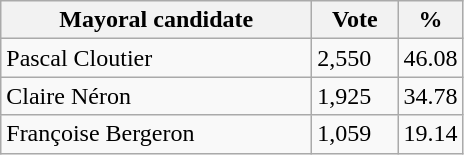<table class="wikitable">
<tr>
<th bgcolor="#DDDDFF" width="200px">Mayoral candidate</th>
<th bgcolor="#DDDDFF" width="50px">Vote</th>
<th bgcolor="#DDDDFF" width="30px">%</th>
</tr>
<tr>
<td>Pascal Cloutier</td>
<td>2,550</td>
<td>46.08</td>
</tr>
<tr>
<td>Claire Néron</td>
<td>1,925</td>
<td>34.78</td>
</tr>
<tr>
<td>Françoise Bergeron</td>
<td>1,059</td>
<td>19.14</td>
</tr>
</table>
